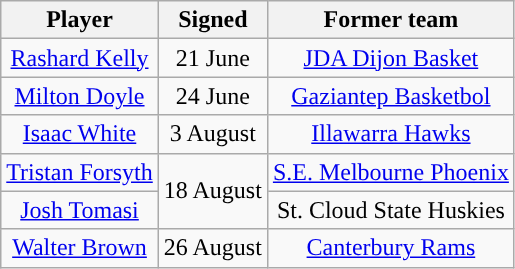<table class="wikitable sortable sortable" style="text-align: center">
<tr>
<th>Player</th>
<th>Signed</th>
<th>Former team</th>
</tr>
<tr>
<td><a href='#'>Rashard Kelly</a></td>
<td>21 June</td>
<td><a href='#'>JDA Dijon Basket</a></td>
</tr>
<tr>
<td><a href='#'>Milton Doyle</a></td>
<td>24 June</td>
<td><a href='#'>Gaziantep Basketbol</a></td>
</tr>
<tr>
<td><a href='#'>Isaac White</a></td>
<td>3 August</td>
<td><a href='#'>Illawarra Hawks</a></td>
</tr>
<tr>
<td><a href='#'>Tristan Forsyth</a></td>
<td rowspan="2">18 August</td>
<td><a href='#'>S.E. Melbourne Phoenix</a></td>
</tr>
<tr>
<td><a href='#'>Josh Tomasi</a></td>
<td>St. Cloud State Huskies</td>
</tr>
<tr>
<td><a href='#'>Walter Brown</a></td>
<td>26 August</td>
<td><a href='#'>Canterbury Rams</a></td>
</tr>
</table>
